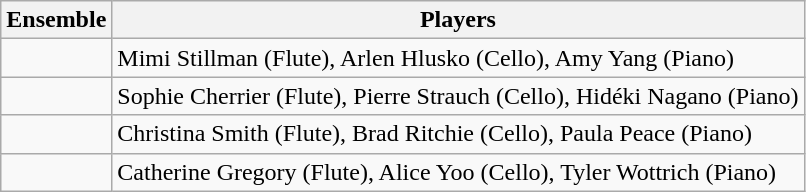<table class="wikitable">
<tr>
<th>Ensemble</th>
<th>Players</th>
</tr>
<tr>
<td></td>
<td>Mimi Stillman (Flute), Arlen Hlusko (Cello), Amy Yang (Piano)</td>
</tr>
<tr>
<td></td>
<td>Sophie Cherrier (Flute), Pierre Strauch (Cello), Hidéki Nagano (Piano)</td>
</tr>
<tr>
<td></td>
<td>Christina Smith (Flute), Brad Ritchie (Cello), Paula Peace (Piano)</td>
</tr>
<tr>
<td></td>
<td>Catherine Gregory (Flute), Alice Yoo (Cello), Tyler Wottrich (Piano)</td>
</tr>
</table>
